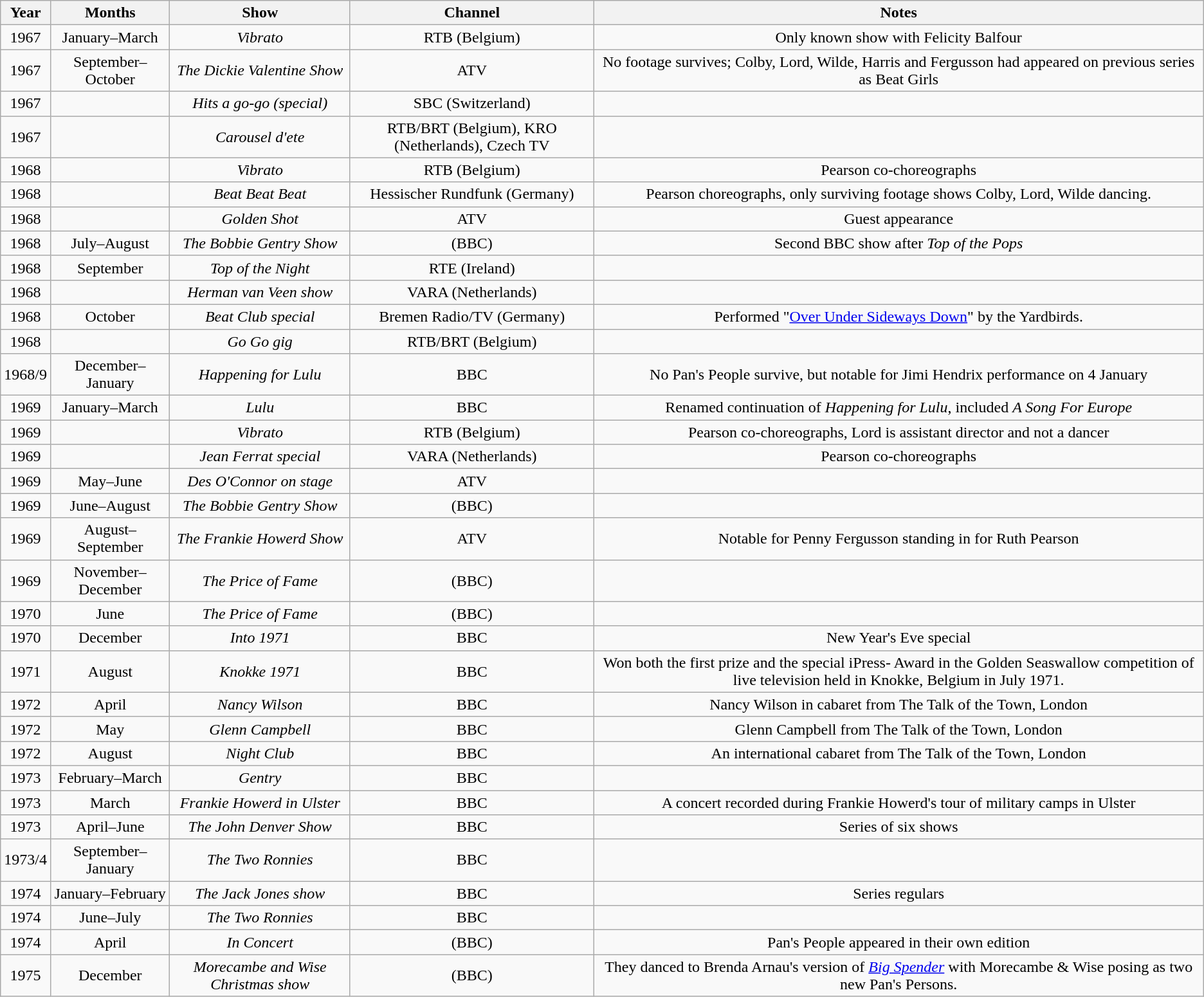<table class="wikitable" style="text-align: center;">
<tr>
<th>Year</th>
<th>Months</th>
<th>Show</th>
<th>Channel</th>
<th>Notes</th>
</tr>
<tr>
<td>1967</td>
<td>January–March</td>
<td><em>Vibrato</em></td>
<td>RTB (Belgium)</td>
<td>Only known show with Felicity Balfour</td>
</tr>
<tr>
<td>1967</td>
<td>September–October</td>
<td><em>The Dickie Valentine Show</em></td>
<td>ATV</td>
<td>No footage survives; Colby, Lord, Wilde, Harris and Fergusson had appeared on previous series as Beat Girls</td>
</tr>
<tr>
<td>1967</td>
<td></td>
<td><em>Hits a go-go (special)</em></td>
<td>SBC (Switzerland)</td>
<td></td>
</tr>
<tr>
<td>1967</td>
<td></td>
<td><em>Carousel d'ete</em></td>
<td>RTB/BRT (Belgium), KRO (Netherlands), Czech TV</td>
</tr>
<tr>
<td>1968</td>
<td></td>
<td><em>Vibrato</em></td>
<td>RTB (Belgium)</td>
<td>Pearson co-choreographs</td>
</tr>
<tr>
<td>1968</td>
<td></td>
<td><em>Beat Beat Beat</em></td>
<td>Hessischer Rundfunk (Germany)</td>
<td>Pearson choreographs, only surviving footage shows Colby, Lord, Wilde dancing.</td>
</tr>
<tr>
<td>1968</td>
<td></td>
<td><em>Golden Shot</em></td>
<td>ATV</td>
<td>Guest appearance</td>
</tr>
<tr>
<td>1968</td>
<td>July–August</td>
<td><em>The Bobbie Gentry Show</em></td>
<td>(BBC)</td>
<td>Second BBC show after <em>Top of the Pops</em></td>
</tr>
<tr>
<td>1968</td>
<td>September</td>
<td><em>Top of the Night</em></td>
<td>RTE (Ireland)</td>
<td></td>
</tr>
<tr>
<td>1968</td>
<td></td>
<td><em>Herman van Veen show</em></td>
<td>VARA (Netherlands)</td>
<td></td>
</tr>
<tr>
<td>1968</td>
<td>October</td>
<td><em>Beat Club special</em></td>
<td>Bremen Radio/TV (Germany)</td>
<td>Performed "<a href='#'>Over Under Sideways Down</a>" by the Yardbirds.</td>
</tr>
<tr>
<td>1968</td>
<td></td>
<td><em>Go Go gig</em></td>
<td>RTB/BRT (Belgium)</td>
<td></td>
</tr>
<tr>
<td>1968/9</td>
<td>December–January</td>
<td><em>Happening for Lulu</em></td>
<td>BBC</td>
<td>No Pan's People survive, but notable for Jimi Hendrix performance on 4 January</td>
</tr>
<tr>
<td>1969</td>
<td>January–March</td>
<td><em>Lulu</em></td>
<td>BBC</td>
<td>Renamed continuation of <em>Happening for Lulu</em>, included <em>A Song For Europe</em></td>
</tr>
<tr>
<td>1969</td>
<td></td>
<td><em>Vibrato</em></td>
<td>RTB (Belgium)</td>
<td>Pearson co-choreographs, Lord is assistant director and not a dancer</td>
</tr>
<tr>
<td>1969</td>
<td></td>
<td><em>Jean Ferrat special</em></td>
<td>VARA (Netherlands)</td>
<td>Pearson co-choreographs</td>
</tr>
<tr>
<td>1969</td>
<td>May–June</td>
<td><em>Des O'Connor on stage</em></td>
<td>ATV</td>
<td></td>
</tr>
<tr>
<td>1969</td>
<td>June–August</td>
<td><em>The Bobbie Gentry Show</em></td>
<td>(BBC)</td>
<td></td>
</tr>
<tr>
<td>1969</td>
<td>August–September</td>
<td><em>The Frankie Howerd Show</em></td>
<td>ATV</td>
<td>Notable for Penny Fergusson standing in for Ruth Pearson</td>
</tr>
<tr>
<td>1969</td>
<td>November–December</td>
<td><em>The Price of Fame</em></td>
<td>(BBC)</td>
<td></td>
</tr>
<tr>
<td>1970</td>
<td>June</td>
<td><em>The Price of Fame</em></td>
<td>(BBC)</td>
<td></td>
</tr>
<tr>
<td>1970</td>
<td>December</td>
<td><em>Into 1971</em></td>
<td>BBC</td>
<td>New Year's Eve special</td>
</tr>
<tr>
<td>1971</td>
<td>August</td>
<td><em>Knokke 1971</em></td>
<td>BBC</td>
<td>Won both the first prize and the special iPress- Award in the Golden Seaswallow competition of live television held in Knokke, Belgium in July 1971.</td>
</tr>
<tr>
<td>1972</td>
<td>April</td>
<td><em>Nancy Wilson</em></td>
<td>BBC</td>
<td>Nancy Wilson in cabaret from The Talk of the Town, London</td>
</tr>
<tr>
<td>1972</td>
<td>May</td>
<td><em>Glenn Campbell</em></td>
<td>BBC</td>
<td>Glenn Campbell from The Talk of the Town, London</td>
</tr>
<tr>
<td>1972</td>
<td>August</td>
<td><em>Night Club</em></td>
<td>BBC</td>
<td>An international cabaret from The Talk of the Town, London</td>
</tr>
<tr>
<td>1973</td>
<td>February–March</td>
<td><em>Gentry</em></td>
<td>BBC</td>
<td></td>
</tr>
<tr>
<td>1973</td>
<td>March</td>
<td><em>Frankie Howerd in Ulster</em></td>
<td>BBC</td>
<td>A concert recorded during Frankie Howerd's tour of military camps in Ulster</td>
</tr>
<tr>
<td>1973</td>
<td>April–June</td>
<td><em>The John Denver Show</em></td>
<td>BBC</td>
<td>Series of six shows</td>
</tr>
<tr>
<td>1973/4</td>
<td>September–January</td>
<td><em>The Two Ronnies</em></td>
<td>BBC</td>
<td></td>
</tr>
<tr>
<td>1974</td>
<td>January–February</td>
<td><em>The Jack Jones show</em></td>
<td>BBC</td>
<td>Series regulars</td>
</tr>
<tr>
<td>1974</td>
<td>June–July</td>
<td><em>The Two Ronnies</em></td>
<td>BBC</td>
<td></td>
</tr>
<tr>
<td>1974</td>
<td>April</td>
<td><em>In Concert</em></td>
<td>(BBC)</td>
<td>Pan's People appeared in their own edition</td>
</tr>
<tr>
<td>1975</td>
<td>December</td>
<td><em>Morecambe and Wise Christmas show</em></td>
<td>(BBC)</td>
<td>They danced to Brenda Arnau's version of <em><a href='#'>Big Spender</a></em> with Morecambe & Wise posing as two new Pan's Persons.</td>
</tr>
</table>
